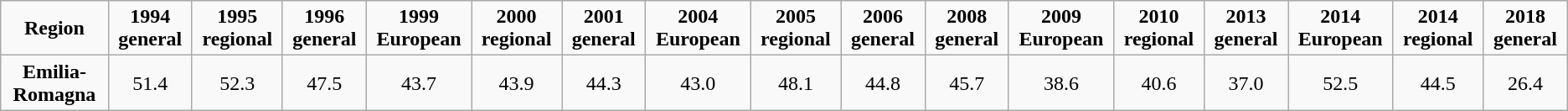<table class="wikitable" style="text-align:center">
<tr>
<td><strong>Region</strong></td>
<td><strong>1994 general</strong></td>
<td><strong>1995 regional</strong></td>
<td><strong>1996 general</strong></td>
<td><strong>1999 European</strong></td>
<td><strong>2000 regional</strong></td>
<td><strong>2001 general</strong></td>
<td><strong>2004 European</strong></td>
<td><strong>2005 regional</strong></td>
<td><strong>2006 general</strong></td>
<td><strong>2008 general</strong></td>
<td><strong>2009 European</strong></td>
<td><strong>2010 regional</strong></td>
<td><strong>2013 general</strong></td>
<td><strong>2014 European</strong></td>
<td><strong>2014 regional</strong></td>
<td><strong>2018 general</strong></td>
</tr>
<tr>
<td><strong>Emilia-Romagna</strong></td>
<td>51.4</td>
<td>52.3</td>
<td>47.5</td>
<td>43.7</td>
<td>43.9</td>
<td>44.3</td>
<td>43.0</td>
<td>48.1</td>
<td>44.8</td>
<td>45.7</td>
<td>38.6</td>
<td>40.6</td>
<td>37.0</td>
<td>52.5</td>
<td>44.5</td>
<td>26.4</td>
</tr>
</table>
